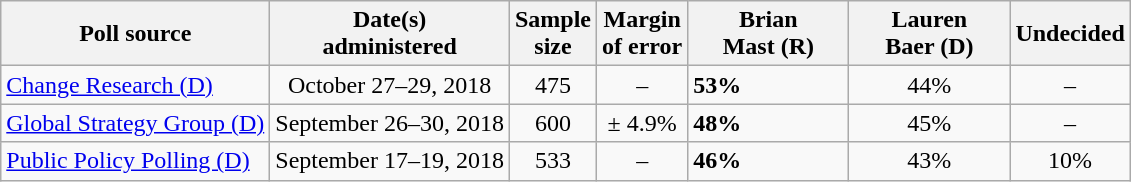<table class="wikitable">
<tr>
<th>Poll source</th>
<th>Date(s)<br>administered</th>
<th>Sample<br>size</th>
<th>Margin<br>of error</th>
<th style="width:100px;">Brian<br>Mast (R)</th>
<th style="width:100px;">Lauren<br>Baer (D)</th>
<th>Undecided</th>
</tr>
<tr>
<td><a href='#'>Change Research (D)</a></td>
<td align="center">October 27–29, 2018</td>
<td align="center">475</td>
<td align="center">–</td>
<td><strong>53%</strong></td>
<td align="center">44%</td>
<td align="center">–</td>
</tr>
<tr>
<td><a href='#'>Global Strategy Group (D)</a></td>
<td align=center>September 26–30, 2018</td>
<td align=center>600</td>
<td align=center>± 4.9%</td>
<td><strong>48%</strong></td>
<td align=center>45%</td>
<td align=center>–</td>
</tr>
<tr>
<td><a href='#'>Public Policy Polling (D)</a></td>
<td align=center>September 17–19, 2018</td>
<td align=center>533</td>
<td align=center>–</td>
<td><strong>46%</strong></td>
<td align=center>43%</td>
<td align=center>10%</td>
</tr>
</table>
